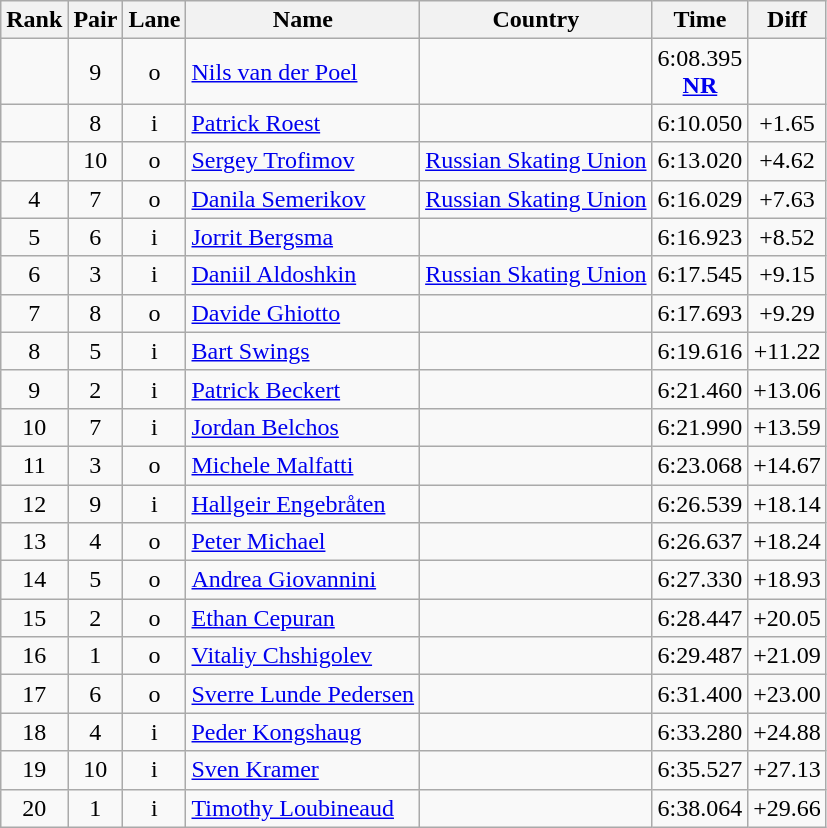<table class="wikitable sortable" style="text-align:center">
<tr>
<th>Rank</th>
<th>Pair</th>
<th>Lane</th>
<th>Name</th>
<th>Country</th>
<th>Time</th>
<th>Diff</th>
</tr>
<tr>
<td></td>
<td>9</td>
<td>o</td>
<td align=left><a href='#'>Nils van der Poel</a></td>
<td align=left></td>
<td>6:08.395<br><strong><a href='#'>NR</a></strong></td>
<td></td>
</tr>
<tr>
<td></td>
<td>8</td>
<td>i</td>
<td align=left><a href='#'>Patrick Roest</a></td>
<td align=left></td>
<td>6:10.050</td>
<td>+1.65</td>
</tr>
<tr>
<td></td>
<td>10</td>
<td>o</td>
<td align=left><a href='#'>Sergey Trofimov</a></td>
<td align=left><a href='#'>Russian Skating Union</a></td>
<td>6:13.020</td>
<td>+4.62</td>
</tr>
<tr>
<td>4</td>
<td>7</td>
<td>o</td>
<td align=left><a href='#'>Danila Semerikov</a></td>
<td align=left><a href='#'>Russian Skating Union</a></td>
<td>6:16.029</td>
<td>+7.63</td>
</tr>
<tr>
<td>5</td>
<td>6</td>
<td>i</td>
<td align=left><a href='#'>Jorrit Bergsma</a></td>
<td align=left></td>
<td>6:16.923</td>
<td>+8.52</td>
</tr>
<tr>
<td>6</td>
<td>3</td>
<td>i</td>
<td align=left><a href='#'>Daniil Aldoshkin</a></td>
<td align=left><a href='#'>Russian Skating Union</a></td>
<td>6:17.545</td>
<td>+9.15</td>
</tr>
<tr>
<td>7</td>
<td>8</td>
<td>o</td>
<td align=left><a href='#'>Davide Ghiotto</a></td>
<td align=left></td>
<td>6:17.693</td>
<td>+9.29</td>
</tr>
<tr>
<td>8</td>
<td>5</td>
<td>i</td>
<td align=left><a href='#'>Bart Swings</a></td>
<td align=left></td>
<td>6:19.616</td>
<td>+11.22</td>
</tr>
<tr>
<td>9</td>
<td>2</td>
<td>i</td>
<td align=left><a href='#'>Patrick Beckert</a></td>
<td align=left></td>
<td>6:21.460</td>
<td>+13.06</td>
</tr>
<tr>
<td>10</td>
<td>7</td>
<td>i</td>
<td align=left><a href='#'>Jordan Belchos</a></td>
<td align=left></td>
<td>6:21.990</td>
<td>+13.59</td>
</tr>
<tr>
<td>11</td>
<td>3</td>
<td>o</td>
<td align=left><a href='#'>Michele Malfatti</a></td>
<td align=left></td>
<td>6:23.068</td>
<td>+14.67</td>
</tr>
<tr>
<td>12</td>
<td>9</td>
<td>i</td>
<td align=left><a href='#'>Hallgeir Engebråten</a></td>
<td align=left></td>
<td>6:26.539</td>
<td>+18.14</td>
</tr>
<tr>
<td>13</td>
<td>4</td>
<td>o</td>
<td align=left><a href='#'>Peter Michael</a></td>
<td align=left></td>
<td>6:26.637</td>
<td>+18.24</td>
</tr>
<tr>
<td>14</td>
<td>5</td>
<td>o</td>
<td align=left><a href='#'>Andrea Giovannini</a></td>
<td align=left></td>
<td>6:27.330</td>
<td>+18.93</td>
</tr>
<tr>
<td>15</td>
<td>2</td>
<td>o</td>
<td align=left><a href='#'>Ethan Cepuran</a></td>
<td align=left></td>
<td>6:28.447</td>
<td>+20.05</td>
</tr>
<tr>
<td>16</td>
<td>1</td>
<td>o</td>
<td align=left><a href='#'>Vitaliy Chshigolev</a></td>
<td align=left></td>
<td>6:29.487</td>
<td>+21.09</td>
</tr>
<tr>
<td>17</td>
<td>6</td>
<td>o</td>
<td align=left><a href='#'>Sverre Lunde Pedersen</a></td>
<td align=left></td>
<td>6:31.400</td>
<td>+23.00</td>
</tr>
<tr>
<td>18</td>
<td>4</td>
<td>i</td>
<td align=left><a href='#'>Peder Kongshaug</a></td>
<td align=left></td>
<td>6:33.280</td>
<td>+24.88</td>
</tr>
<tr>
<td>19</td>
<td>10</td>
<td>i</td>
<td align=left><a href='#'>Sven Kramer</a></td>
<td align=left></td>
<td>6:35.527</td>
<td>+27.13</td>
</tr>
<tr>
<td>20</td>
<td>1</td>
<td>i</td>
<td align=left><a href='#'>Timothy Loubineaud</a></td>
<td align=left></td>
<td>6:38.064</td>
<td>+29.66</td>
</tr>
</table>
